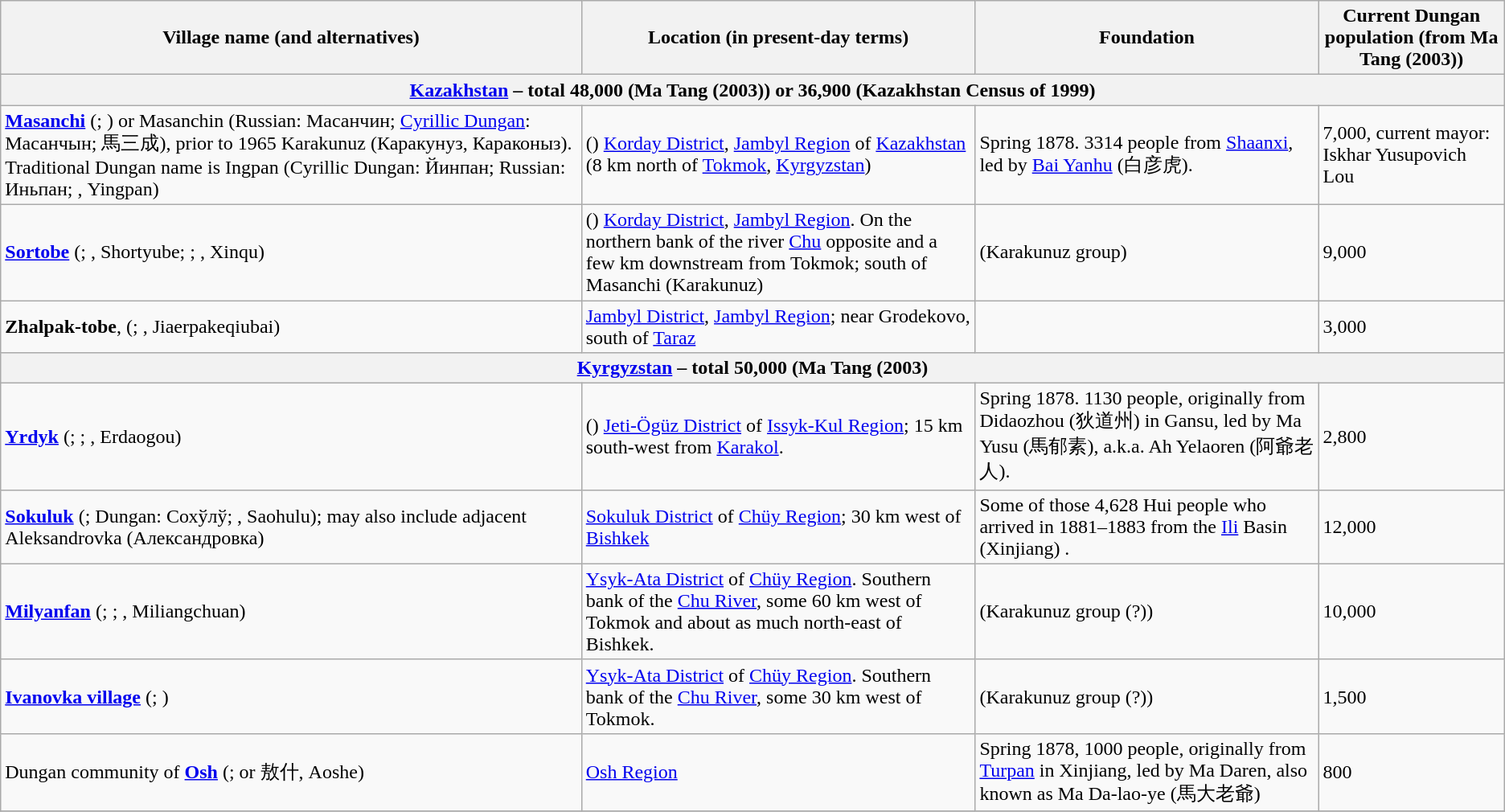<table class="wikitable">
<tr>
<th>Village name (and alternatives)</th>
<th>Location (in present-day terms)</th>
<th>Foundation</th>
<th>Current Dungan population (from Ma Tang (2003))</th>
</tr>
<tr>
<th colspan="4"><a href='#'>Kazakhstan</a> – total 48,000 (Ma Tang (2003)) or 36,900 (Kazakhstan Census of 1999)</th>
</tr>
<tr>
<td><strong><a href='#'>Masanchi</a></strong> (; ) or Masanchin (Russian: Масанчин; <a href='#'>Cyrillic Dungan</a>: Масанчын; 馬三成), prior to 1965 Karakunuz (Каракунуз, Караконыз). Traditional Dungan name is Ingpan (Cyrillic Dungan: Йинпан; Russian: Иньпан; , Yingpan)</td>
<td>() <a href='#'>Korday District</a>, <a href='#'>Jambyl Region</a> of <a href='#'>Kazakhstan</a> (8 km north of <a href='#'>Tokmok</a>, <a href='#'>Kyrgyzstan</a>)</td>
<td>Spring 1878. 3314 people from <a href='#'>Shaanxi</a>, led by <a href='#'>Bai Yanhu</a> (白彦虎).</td>
<td>7,000, current mayor: Iskhar Yusupovich Lou</td>
</tr>
<tr>
<td><strong><a href='#'>Sortobe</a></strong> (; , Shortyube; ; , Xinqu)</td>
<td>() <a href='#'>Korday District</a>, <a href='#'>Jambyl Region</a>. On the northern bank of the river <a href='#'>Chu</a> opposite and a few km downstream from Tokmok; south of Masanchi (Karakunuz)</td>
<td>(Karakunuz group)</td>
<td>9,000</td>
</tr>
<tr>
<td><strong>Zhalpak-tobe</strong>, (; , Jiaerpakeqiubai)</td>
<td><a href='#'>Jambyl District</a>, <a href='#'>Jambyl Region</a>; near Grodekovo, south of <a href='#'>Taraz</a></td>
<td></td>
<td>3,000</td>
</tr>
<tr>
<th colspan="4"><a href='#'>Kyrgyzstan</a> – total 50,000 (Ma Tang (2003)</th>
</tr>
<tr>
<td><strong><a href='#'>Yrdyk</a></strong> (; ; , Erdaogou)</td>
<td>() <a href='#'>Jeti-Ögüz District</a> of <a href='#'>Issyk-Kul Region</a>; 15 km south-west from <a href='#'>Karakol</a>. </td>
<td>Spring 1878. 1130 people, originally from Didaozhou (狄道州) in Gansu, led by Ma Yusu (馬郁素), a.k.a. Ah Yelaoren (阿爺老人).</td>
<td>2,800</td>
</tr>
<tr>
<td><strong><a href='#'>Sokuluk</a></strong> (; Dungan: Сохўлў; , Saohulu); may also include adjacent Aleksandrovka (Александровка)</td>
<td><a href='#'>Sokuluk District</a> of <a href='#'>Chüy Region</a>; 30 km west of <a href='#'>Bishkek</a></td>
<td>Some of those 4,628 Hui people who arrived in 1881–1883 from the <a href='#'>Ili</a> Basin (Xinjiang) .</td>
<td>12,000</td>
</tr>
<tr>
<td><strong><a href='#'>Milyanfan</a></strong> (; ; , Miliangchuan)</td>
<td><a href='#'>Ysyk-Ata District</a> of <a href='#'>Chüy Region</a>. Southern bank of the <a href='#'>Chu River</a>, some 60 km west of Tokmok and about as much north-east of Bishkek.</td>
<td>(Karakunuz group (?))</td>
<td>10,000</td>
</tr>
<tr>
<td><strong><a href='#'>Ivanovka village</a></strong> (; )</td>
<td><a href='#'>Ysyk-Ata District</a> of <a href='#'>Chüy Region</a>. Southern bank of the <a href='#'>Chu River</a>, some 30 km west of Tokmok.</td>
<td>(Karakunuz group (?))</td>
<td>1,500</td>
</tr>
<tr ->
<td>Dungan community of <strong><a href='#'>Osh</a></strong> (;  or 敖什, Aoshe)</td>
<td><a href='#'>Osh Region</a></td>
<td>Spring 1878, 1000 people, originally from <a href='#'>Turpan</a> in Xinjiang, led by Ma Daren, also known as Ma Da-lao-ye (馬大老爺)</td>
<td>800</td>
</tr>
<tr>
</tr>
</table>
